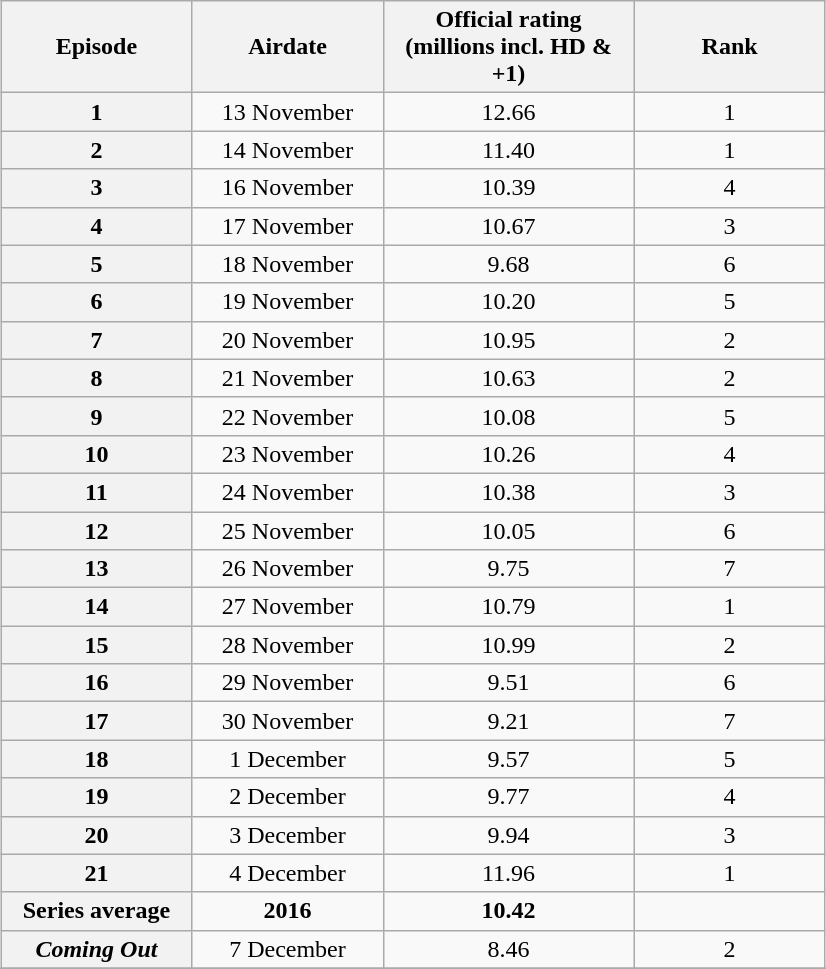<table class="wikitable" style="text-align:center; margin: 1em auto 1em auto">
<tr>
<th scope="col" style="width:120px;">Episode</th>
<th scope="col" style="width:120px;">Airdate</th>
<th scope="col" style="width:160px;">Official rating<br>(millions incl. HD & +1)</th>
<th scope="col" style="width:120px;">Rank</th>
</tr>
<tr>
<th>1</th>
<td>13 November</td>
<td>12.66</td>
<td>1</td>
</tr>
<tr>
<th>2</th>
<td>14 November</td>
<td>11.40</td>
<td>1</td>
</tr>
<tr>
<th>3</th>
<td>16 November</td>
<td>10.39</td>
<td>4</td>
</tr>
<tr>
<th>4</th>
<td>17 November</td>
<td>10.67</td>
<td>3</td>
</tr>
<tr>
<th>5</th>
<td>18 November</td>
<td>9.68</td>
<td>6</td>
</tr>
<tr>
<th>6</th>
<td>19 November</td>
<td>10.20</td>
<td>5</td>
</tr>
<tr>
<th>7</th>
<td>20 November</td>
<td>10.95</td>
<td>2</td>
</tr>
<tr>
<th>8</th>
<td>21 November</td>
<td>10.63</td>
<td>2</td>
</tr>
<tr>
<th>9</th>
<td>22 November</td>
<td>10.08</td>
<td>5</td>
</tr>
<tr>
<th>10</th>
<td>23 November</td>
<td>10.26</td>
<td>4</td>
</tr>
<tr>
<th>11</th>
<td>24 November</td>
<td>10.38</td>
<td>3</td>
</tr>
<tr>
<th>12</th>
<td>25 November</td>
<td>10.05</td>
<td>6</td>
</tr>
<tr>
<th>13</th>
<td>26 November</td>
<td>9.75</td>
<td>7</td>
</tr>
<tr>
<th>14</th>
<td>27 November</td>
<td>10.79</td>
<td>1</td>
</tr>
<tr>
<th>15</th>
<td>28 November</td>
<td>10.99</td>
<td>2</td>
</tr>
<tr>
<th>16</th>
<td>29 November</td>
<td>9.51</td>
<td>6</td>
</tr>
<tr>
<th>17</th>
<td>30 November</td>
<td>9.21</td>
<td>7</td>
</tr>
<tr>
<th>18</th>
<td>1 December</td>
<td>9.57</td>
<td>5</td>
</tr>
<tr>
<th>19</th>
<td>2 December</td>
<td>9.77</td>
<td>4</td>
</tr>
<tr>
<th>20</th>
<td>3 December</td>
<td>9.94</td>
<td>3</td>
</tr>
<tr>
<th>21</th>
<td>4 December</td>
<td>11.96</td>
<td>1</td>
</tr>
<tr>
<th><strong>Series average</strong></th>
<td><strong>2016</strong></td>
<td><strong>10.42</strong></td>
<td></td>
</tr>
<tr>
<th><strong><em>Coming Out</em></strong></th>
<td>7 December</td>
<td>8.46</td>
<td>2</td>
</tr>
<tr>
</tr>
</table>
